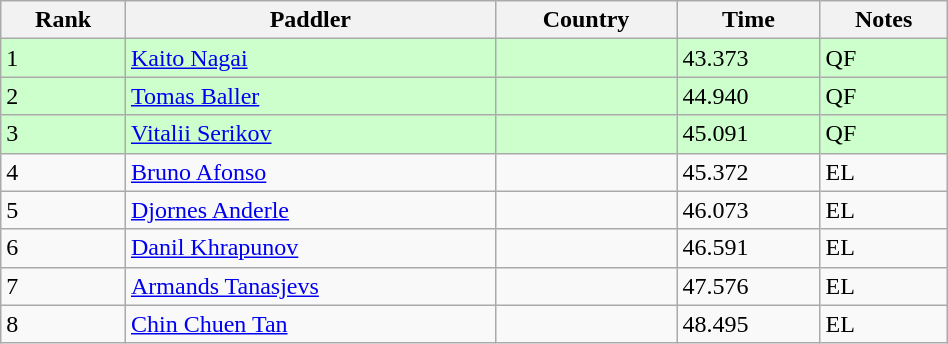<table class="wikitable" width=50%>
<tr>
<th>Rank</th>
<th>Paddler</th>
<th>Country</th>
<th>Time</th>
<th>Notes</th>
</tr>
<tr bgcolor=ccffcc>
<td>1</td>
<td><a href='#'>Kaito Nagai</a></td>
<td></td>
<td>43.373</td>
<td>QF</td>
</tr>
<tr bgcolor=ccffcc>
<td>2</td>
<td><a href='#'>Tomas Baller</a></td>
<td></td>
<td>44.940</td>
<td>QF</td>
</tr>
<tr bgcolor=ccffcc>
<td>3</td>
<td><a href='#'>Vitalii Serikov</a></td>
<td></td>
<td>45.091</td>
<td>QF</td>
</tr>
<tr>
<td>4</td>
<td><a href='#'>Bruno Afonso</a></td>
<td></td>
<td>45.372</td>
<td>EL</td>
</tr>
<tr>
<td>5</td>
<td><a href='#'>Djornes Anderle</a></td>
<td></td>
<td>46.073</td>
<td>EL</td>
</tr>
<tr>
<td>6</td>
<td><a href='#'>Danil Khrapunov</a></td>
<td></td>
<td>46.591</td>
<td>EL</td>
</tr>
<tr>
<td>7</td>
<td><a href='#'>Armands Tanasjevs</a></td>
<td></td>
<td>47.576</td>
<td>EL</td>
</tr>
<tr>
<td>8</td>
<td><a href='#'>Chin Chuen Tan</a></td>
<td></td>
<td>48.495</td>
<td>EL</td>
</tr>
</table>
